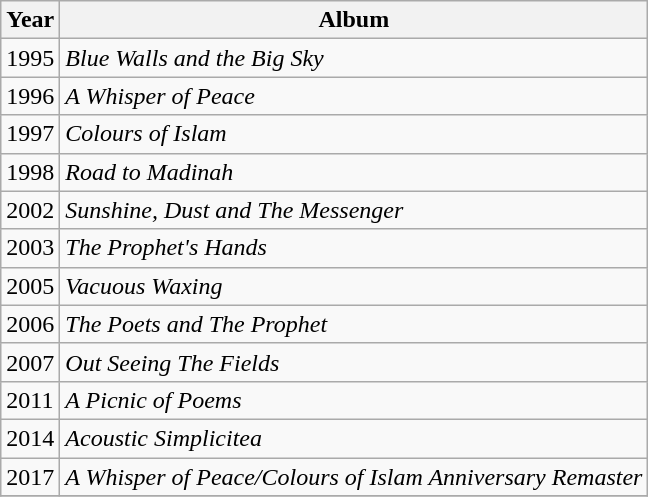<table class="wikitable">
<tr>
<th>Year</th>
<th>Album</th>
</tr>
<tr>
<td>1995</td>
<td><em>Blue Walls and the Big Sky</em></td>
</tr>
<tr>
<td>1996</td>
<td><em>A Whisper of Peace</em></td>
</tr>
<tr>
<td>1997</td>
<td><em>Colours of Islam</em></td>
</tr>
<tr>
<td>1998</td>
<td><em>Road to Madinah</em></td>
</tr>
<tr>
<td>2002</td>
<td><em>Sunshine, Dust and The Messenger</em></td>
</tr>
<tr>
<td>2003</td>
<td><em>The Prophet's Hands</em></td>
</tr>
<tr>
<td>2005</td>
<td><em>Vacuous Waxing</em></td>
</tr>
<tr>
<td>2006</td>
<td><em>The Poets and The Prophet</em></td>
</tr>
<tr>
<td>2007</td>
<td><em>Out Seeing The Fields</em></td>
</tr>
<tr>
<td>2011</td>
<td><em>A Picnic of Poems</em></td>
</tr>
<tr>
<td>2014</td>
<td><em>Acoustic Simplicitea</em></td>
</tr>
<tr>
<td>2017</td>
<td><em>A Whisper of Peace/Colours of Islam Anniversary Remaster</em></td>
</tr>
<tr>
</tr>
</table>
